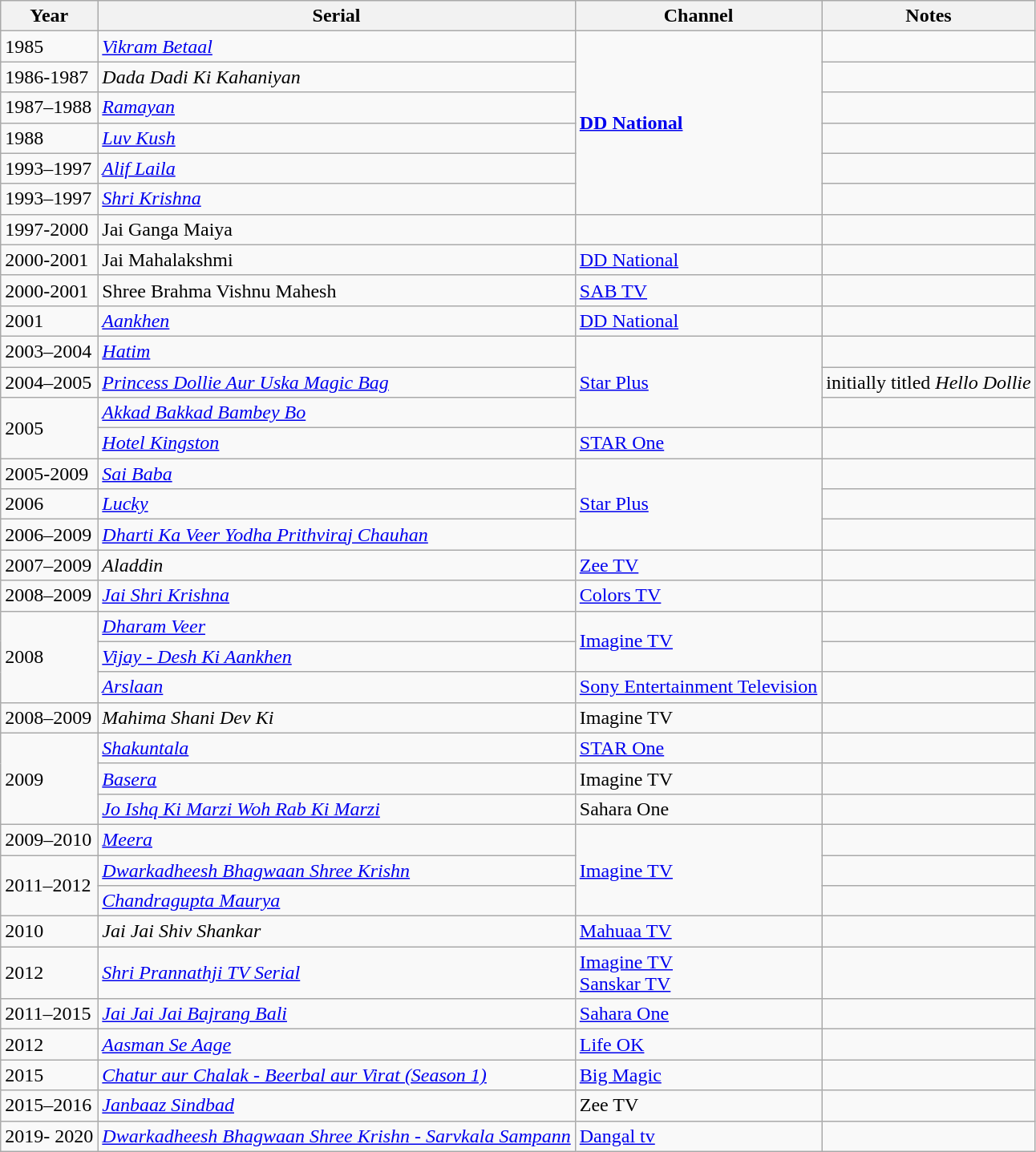<table class="wikitable sortable">
<tr>
<th>Year</th>
<th>Serial</th>
<th>Channel</th>
<th>Notes</th>
</tr>
<tr>
<td>1985</td>
<td><em><a href='#'>Vikram Betaal</a></em></td>
<td rowspan="6"><strong><a href='#'>DD National</a></strong></td>
<td></td>
</tr>
<tr>
<td>1986-1987</td>
<td><em>Dada Dadi Ki Kahaniyan</em></td>
<td></td>
</tr>
<tr>
<td>1987–1988</td>
<td><em><a href='#'>Ramayan</a></em></td>
<td></td>
</tr>
<tr>
<td>1988</td>
<td><em><a href='#'>Luv Kush</a></em></td>
<td></td>
</tr>
<tr>
<td>1993–1997</td>
<td><em><a href='#'>Alif Laila</a></em></td>
<td></td>
</tr>
<tr>
<td>1993–1997</td>
<td><em><a href='#'>Shri Krishna</a></em></td>
<td></td>
</tr>
<tr>
<td>1997-2000</td>
<td>Jai Ganga Maiya</td>
<td></td>
<td></td>
</tr>
<tr>
<td>2000-2001</td>
<td>Jai Mahalakshmi</td>
<td><a href='#'>DD National</a></td>
<td></td>
</tr>
<tr>
<td>2000-2001</td>
<td>Shree Brahma Vishnu Mahesh</td>
<td><a href='#'>SAB TV</a></td>
<td></td>
</tr>
<tr>
<td>2001</td>
<td><em><a href='#'>Aankhen</a></em></td>
<td><a href='#'>DD National</a></td>
<td></td>
</tr>
<tr>
<td>2003–2004</td>
<td><em><a href='#'>Hatim</a></em></td>
<td rowspan="3"><a href='#'>Star Plus</a></td>
<td></td>
</tr>
<tr>
<td>2004–2005</td>
<td><em><a href='#'>Princess Dollie Aur Uska Magic Bag</a></em></td>
<td>initially titled <em>Hello Dollie</em></td>
</tr>
<tr>
<td rowspan="2">2005</td>
<td><em><a href='#'>Akkad Bakkad Bambey Bo</a></em></td>
<td></td>
</tr>
<tr>
<td><em><a href='#'>Hotel Kingston</a></em></td>
<td><a href='#'>STAR One</a></td>
<td></td>
</tr>
<tr>
<td>2005-2009</td>
<td><em><a href='#'>Sai Baba</a></em></td>
<td rowspan="3"><a href='#'>Star Plus</a></td>
<td></td>
</tr>
<tr>
<td>2006</td>
<td><em><a href='#'>Lucky</a></em></td>
<td></td>
</tr>
<tr>
<td>2006–2009</td>
<td><em><a href='#'>Dharti Ka Veer Yodha Prithviraj Chauhan</a></em></td>
<td></td>
</tr>
<tr>
<td>2007–2009</td>
<td><em>Aladdin</em></td>
<td><a href='#'>Zee TV</a></td>
<td></td>
</tr>
<tr>
<td>2008–2009</td>
<td><em><a href='#'>Jai Shri Krishna</a></em></td>
<td><a href='#'>Colors TV</a></td>
<td></td>
</tr>
<tr>
<td rowspan="3">2008</td>
<td><em><a href='#'>Dharam Veer</a></em></td>
<td rowspan="2"><a href='#'>Imagine TV</a></td>
<td></td>
</tr>
<tr>
<td><em><a href='#'>Vijay - Desh Ki Aankhen</a></em></td>
<td></td>
</tr>
<tr>
<td><em><a href='#'>Arslaan</a></em></td>
<td><a href='#'>Sony Entertainment Television</a></td>
<td></td>
</tr>
<tr>
<td>2008–2009</td>
<td><em>Mahima Shani Dev Ki</em></td>
<td>Imagine TV</td>
<td></td>
</tr>
<tr>
<td rowspan="3">2009</td>
<td><em><a href='#'>Shakuntala</a></em></td>
<td><a href='#'>STAR One</a></td>
<td></td>
</tr>
<tr>
<td><em><a href='#'>Basera</a></em></td>
<td>Imagine TV</td>
<td></td>
</tr>
<tr>
<td><em><a href='#'>Jo Ishq Ki Marzi Woh Rab Ki Marzi</a></em></td>
<td>Sahara One</td>
<td></td>
</tr>
<tr>
<td>2009–2010</td>
<td><em><a href='#'>Meera</a></em></td>
<td rowspan="3"><a href='#'>Imagine TV</a></td>
<td></td>
</tr>
<tr>
<td rowspan="2">2011–2012</td>
<td><em><a href='#'>Dwarkadheesh Bhagwaan Shree Krishn</a></em></td>
<td></td>
</tr>
<tr>
<td><em><a href='#'>Chandragupta Maurya</a></em></td>
<td></td>
</tr>
<tr>
<td>2010</td>
<td><em>Jai Jai Shiv Shankar</em></td>
<td><a href='#'>Mahuaa TV</a></td>
<td></td>
</tr>
<tr>
<td>2012</td>
<td><em><a href='#'>Shri Prannathji TV Serial</a></em></td>
<td><a href='#'>Imagine TV</a><br><a href='#'>Sanskar TV</a></td>
<td></td>
</tr>
<tr>
<td>2011–2015</td>
<td><em><a href='#'>Jai Jai Jai Bajrang Bali</a></em></td>
<td><a href='#'>Sahara One</a></td>
<td></td>
</tr>
<tr>
<td>2012</td>
<td><em><a href='#'>Aasman Se Aage</a></em></td>
<td><a href='#'>Life OK</a></td>
<td></td>
</tr>
<tr>
<td>2015</td>
<td><em><a href='#'>Chatur aur Chalak - Beerbal aur Virat (Season 1)</a></em></td>
<td><a href='#'>Big Magic</a></td>
<td></td>
</tr>
<tr>
<td>2015–2016</td>
<td><em><a href='#'>Janbaaz Sindbad</a></em></td>
<td>Zee TV</td>
<td></td>
</tr>
<tr>
<td>2019- 2020</td>
<td><em><a href='#'>Dwarkadheesh Bhagwaan Shree Krishn - Sarvkala Sampann</a></em></td>
<td><a href='#'>Dangal tv</a></td>
<td></td>
</tr>
</table>
